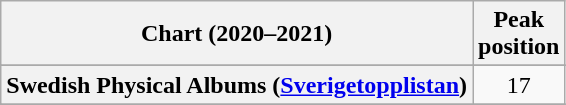<table class="wikitable sortable plainrowheaders" style="text-align:center">
<tr>
<th scope="col">Chart (2020–2021)</th>
<th scope="col">Peak<br>position</th>
</tr>
<tr>
</tr>
<tr>
</tr>
<tr>
</tr>
<tr>
</tr>
<tr>
</tr>
<tr>
</tr>
<tr>
</tr>
<tr>
</tr>
<tr>
</tr>
<tr>
</tr>
<tr>
</tr>
<tr>
</tr>
<tr>
</tr>
<tr>
<th scope="row">Swedish Physical Albums (<a href='#'>Sverigetopplistan</a>)</th>
<td>17</td>
</tr>
<tr>
</tr>
<tr>
</tr>
<tr>
</tr>
<tr>
</tr>
</table>
